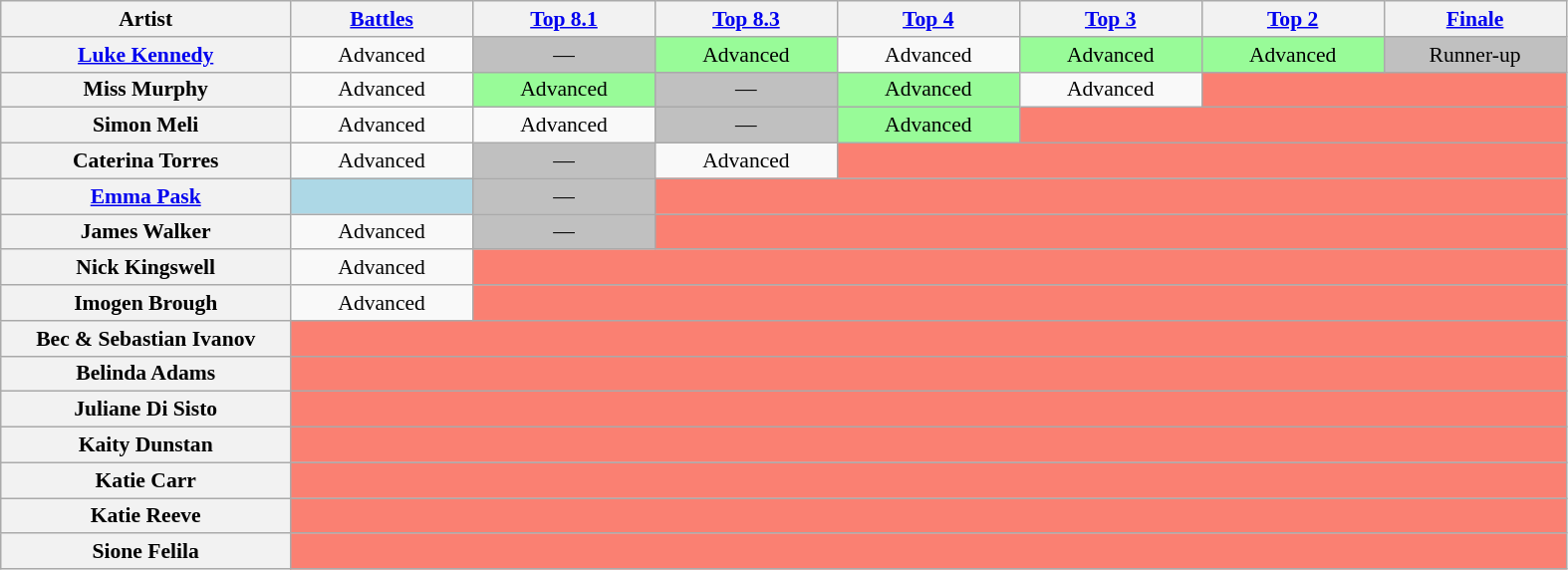<table class="wikitable plainrowheaders"  style="text-align:center; font-size:90%;">
<tr>
<th style="width:13em;">Artist</th>
<th style="width:8em;"><a href='#'>Battles</a></th>
<th style="width:8em;"><a href='#'>Top 8.1</a></th>
<th style="width:8em;"><a href='#'>Top 8.3</a></th>
<th style="width:8em;"><a href='#'>Top 4</a></th>
<th style="width:8em;"><a href='#'>Top 3</a></th>
<th style="width:8em;"><a href='#'>Top 2</a></th>
<th style="width:8em;"><a href='#'>Finale</a></th>
</tr>
<tr>
<th><a href='#'>Luke Kennedy</a></th>
<td>Advanced</td>
<td style="background:silver;">—</td>
<td style="background:palegreen">Advanced</td>
<td>Advanced</td>
<td style="background:palegreen">Advanced</td>
<td style="background:palegreen">Advanced</td>
<td style="background:silver">Runner-up</td>
</tr>
<tr>
<th>Miss Murphy</th>
<td>Advanced</td>
<td style="background:palegreen">Advanced</td>
<td style="background:silver;">—</td>
<td style="background:palegreen">Advanced</td>
<td>Advanced</td>
<td colspan=5 style="background:salmon"></td>
</tr>
<tr>
<th>Simon Meli</th>
<td>Advanced</td>
<td>Advanced</td>
<td style="background:silver;">—</td>
<td style="background:palegreen">Advanced</td>
<td colspan=5 style="background:salmon"></td>
</tr>
<tr>
<th>Caterina Torres</th>
<td>Advanced</td>
<td style="background:silver;">—</td>
<td>Advanced</td>
<td colspan=5 style="background:salmon"></td>
</tr>
<tr>
<th><a href='#'>Emma Pask</a></th>
<td style="background:lightblue"></td>
<td style="background:silver;">—</td>
<td colspan=5 style="background:salmon"></td>
</tr>
<tr>
<th>James Walker</th>
<td>Advanced</td>
<td style="background:silver;">—</td>
<td colspan=5 style="background:salmon"></td>
</tr>
<tr>
<th>Nick Kingswell</th>
<td>Advanced</td>
<td colspan=7 style="background:salmon"></td>
</tr>
<tr>
<th>Imogen Brough</th>
<td>Advanced</td>
<td colspan=7 style="background:salmon"></td>
</tr>
<tr>
<th>Bec & Sebastian Ivanov</th>
<td colspan=7 style="background:salmon"></td>
</tr>
<tr>
<th>Belinda Adams</th>
<td colspan=7 style="background:salmon"></td>
</tr>
<tr>
<th>Juliane Di Sisto</th>
<td colspan=7 style="background:salmon"></td>
</tr>
<tr>
<th>Kaity Dunstan</th>
<td colspan=7 style="background:salmon"></td>
</tr>
<tr>
<th>Katie Carr</th>
<td colspan=7 style="background:salmon"></td>
</tr>
<tr>
<th>Katie Reeve</th>
<td colspan=7 style="background:salmon"></td>
</tr>
<tr>
<th>Sione Felila</th>
<td colspan=7 style="background:salmon"></td>
</tr>
</table>
